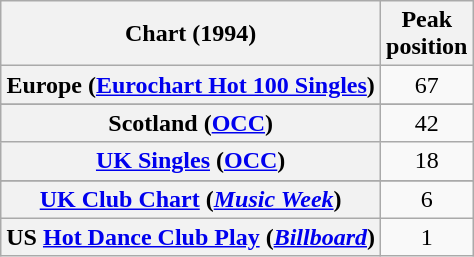<table class="wikitable sortable plainrowheaders" style="text-align:center">
<tr>
<th>Chart (1994)</th>
<th>Peak<br>position</th>
</tr>
<tr>
<th scope="row">Europe (<a href='#'>Eurochart Hot 100 Singles</a>)</th>
<td>67</td>
</tr>
<tr>
</tr>
<tr>
</tr>
<tr>
<th scope="row">Scotland (<a href='#'>OCC</a>)</th>
<td>42</td>
</tr>
<tr>
<th scope="row"><a href='#'>UK Singles</a> (<a href='#'>OCC</a>)</th>
<td>18</td>
</tr>
<tr>
</tr>
<tr>
<th scope="row"><a href='#'>UK Club Chart</a> (<em><a href='#'>Music Week</a></em>)</th>
<td>6</td>
</tr>
<tr>
<th scope="row">US <a href='#'>Hot Dance Club Play</a> (<em><a href='#'>Billboard</a></em>)</th>
<td>1</td>
</tr>
</table>
